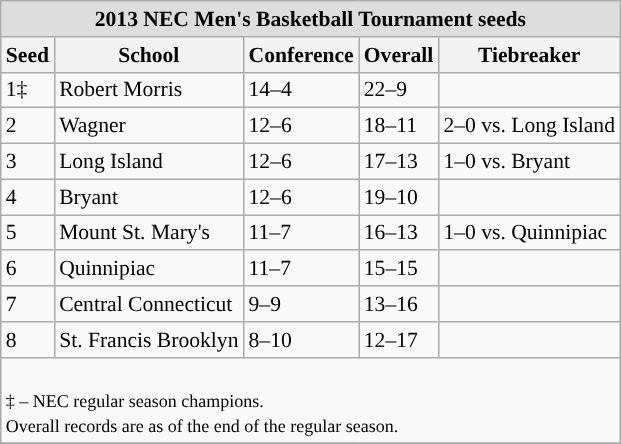<table class="wikitable" style="white-space:nowrap; font-size:90%;">
<tr>
<td colspan="7" style="text-align:center; background:#DDDDDD; font:#000000"><strong>2013 NEC Men's Basketball Tournament seeds</strong></td>
</tr>
<tr bgcolor="#efefef">
<th>Seed</th>
<th>School</th>
<th>Conference</th>
<th>Overall</th>
<th>Tiebreaker</th>
</tr>
<tr>
<td>1‡</td>
<td>Robert Morris</td>
<td>14–4</td>
<td>22–9</td>
<td></td>
</tr>
<tr>
<td>2</td>
<td>Wagner</td>
<td>12–6</td>
<td>18–11</td>
<td>2–0 vs. Long Island</td>
</tr>
<tr>
<td>3</td>
<td>Long Island</td>
<td>12–6</td>
<td>17–13</td>
<td>1–0 vs. Bryant</td>
</tr>
<tr>
<td>4</td>
<td>Bryant</td>
<td>12–6</td>
<td>19–10</td>
<td></td>
</tr>
<tr>
<td>5</td>
<td>Mount St. Mary's</td>
<td>11–7</td>
<td>16–13</td>
<td>1–0 vs. Quinnipiac</td>
</tr>
<tr>
<td>6</td>
<td>Quinnipiac</td>
<td>11–7</td>
<td>15–15</td>
<td></td>
</tr>
<tr>
<td>7</td>
<td>Central Connecticut</td>
<td>9–9</td>
<td>13–16</td>
<td></td>
</tr>
<tr>
<td>8</td>
<td>St. Francis Brooklyn</td>
<td>8–10</td>
<td>12–17</td>
<td></td>
</tr>
<tr>
<td colspan="6" style="text-align:left;"><small> <br>‡ – NEC regular season champions.<br>Overall records are as of the end of the regular season.</small></td>
</tr>
<tr>
</tr>
</table>
